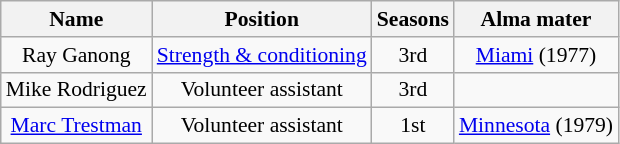<table class="wikitable" border="1" style="font-size:90%;">
<tr>
<th>Name</th>
<th>Position</th>
<th>Seasons</th>
<th>Alma mater</th>
</tr>
<tr style="text-align:center;">
<td>Ray Ganong</td>
<td><a href='#'>Strength & conditioning</a></td>
<td>3rd</td>
<td><a href='#'>Miami</a> (1977)</td>
</tr>
<tr style="text-align:center;">
<td>Mike Rodriguez</td>
<td>Volunteer assistant</td>
<td>3rd</td>
<td></td>
</tr>
<tr style="text-align:center;">
<td><a href='#'>Marc Trestman</a></td>
<td>Volunteer assistant</td>
<td>1st</td>
<td><a href='#'>Minnesota</a> (1979)</td>
</tr>
</table>
